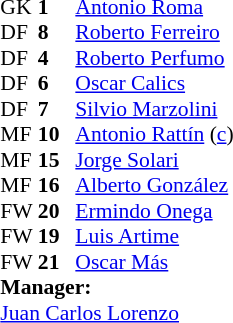<table style="font-size:90%; margin:0.2em auto;" cellspacing="0" cellpadding="0">
<tr>
<th width="25"></th>
<th width="25"></th>
</tr>
<tr>
<td>GK</td>
<td><strong>1</strong></td>
<td><a href='#'>Antonio Roma</a></td>
</tr>
<tr>
<td>DF</td>
<td><strong>8</strong></td>
<td><a href='#'>Roberto Ferreiro</a></td>
</tr>
<tr>
<td>DF</td>
<td><strong>4</strong></td>
<td><a href='#'>Roberto Perfumo</a></td>
</tr>
<tr>
<td>DF</td>
<td><strong>6</strong></td>
<td><a href='#'>Oscar Calics</a></td>
</tr>
<tr>
<td>DF</td>
<td><strong>7</strong></td>
<td><a href='#'>Silvio Marzolini</a></td>
</tr>
<tr>
<td>MF</td>
<td><strong>10</strong></td>
<td><a href='#'>Antonio Rattín</a> (<a href='#'>c</a>)</td>
</tr>
<tr>
<td>MF</td>
<td><strong>15</strong></td>
<td><a href='#'>Jorge Solari</a></td>
</tr>
<tr>
<td>MF</td>
<td><strong>16</strong></td>
<td><a href='#'>Alberto González</a></td>
</tr>
<tr>
<td>FW</td>
<td><strong>20</strong></td>
<td><a href='#'>Ermindo Onega</a></td>
</tr>
<tr>
<td>FW</td>
<td><strong>19</strong></td>
<td><a href='#'>Luis Artime</a></td>
</tr>
<tr>
<td>FW</td>
<td><strong>21</strong></td>
<td><a href='#'>Oscar Más</a></td>
</tr>
<tr>
<td colspan=3><strong>Manager:</strong></td>
</tr>
<tr>
<td colspan=3><a href='#'>Juan Carlos Lorenzo</a></td>
</tr>
</table>
